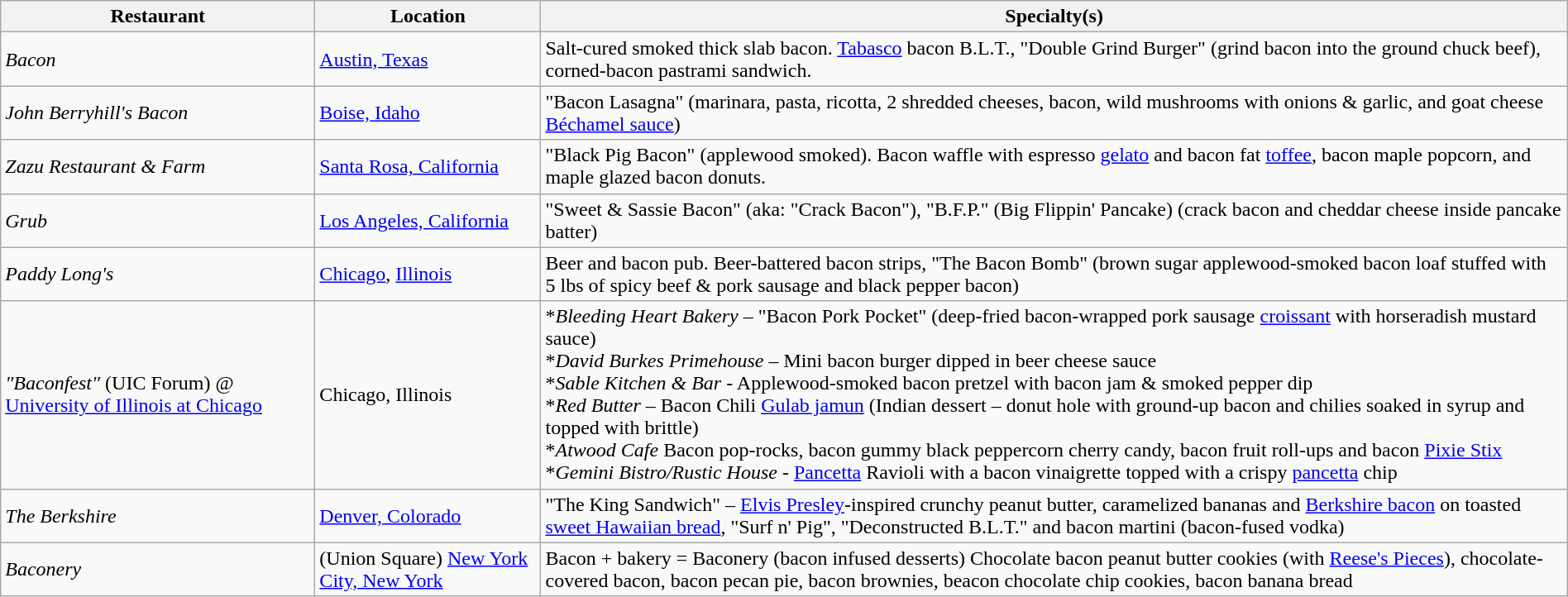<table class="wikitable" style="width:100%;">
<tr>
<th>Restaurant</th>
<th>Location</th>
<th>Specialty(s)</th>
</tr>
<tr>
<td><em>Bacon</em></td>
<td><a href='#'>Austin, Texas</a></td>
<td>Salt-cured smoked thick slab bacon. <a href='#'>Tabasco</a> bacon B.L.T., "Double Grind Burger" (grind bacon into the ground chuck beef), corned-bacon pastrami sandwich.</td>
</tr>
<tr>
<td><em>John Berryhill's Bacon</em></td>
<td><a href='#'>Boise, Idaho</a></td>
<td>"Bacon Lasagna" (marinara, pasta, ricotta, 2 shredded cheeses, bacon, wild mushrooms with onions & garlic, and goat cheese <a href='#'>Béchamel sauce</a>)</td>
</tr>
<tr>
<td><em>Zazu Restaurant & Farm</em></td>
<td><a href='#'>Santa Rosa, California</a></td>
<td>"Black Pig Bacon" (applewood smoked). Bacon waffle with espresso <a href='#'>gelato</a> and bacon fat <a href='#'>toffee</a>, bacon maple popcorn, and maple glazed bacon donuts.</td>
</tr>
<tr>
<td><em>Grub</em></td>
<td><a href='#'>Los Angeles, California</a></td>
<td>"Sweet & Sassie Bacon" (aka: "Crack Bacon"), "B.F.P." (Big Flippin' Pancake) (crack bacon and cheddar cheese inside pancake batter)</td>
</tr>
<tr>
<td><em>Paddy Long's</em></td>
<td><a href='#'>Chicago</a>, <a href='#'>Illinois</a></td>
<td>Beer and bacon pub. Beer-battered bacon strips, "The Bacon Bomb" (brown sugar applewood-smoked bacon loaf stuffed with 5 lbs of spicy beef & pork sausage and black pepper bacon)</td>
</tr>
<tr>
<td><em>"Baconfest"</em> (UIC Forum) @ <a href='#'>University of Illinois at Chicago</a></td>
<td>Chicago, Illinois</td>
<td>*<em>Bleeding Heart Bakery</em> – "Bacon Pork Pocket" (deep-fried bacon-wrapped pork sausage <a href='#'>croissant</a> with horseradish mustard sauce)<br>*<em>David Burkes Primehouse</em> – Mini bacon burger dipped in beer cheese sauce<br>*<em>Sable Kitchen & Bar</em> - Applewood-smoked bacon pretzel with bacon jam & smoked pepper dip<br>*<em>Red Butter</em> – Bacon Chili <a href='#'>Gulab jamun</a> (Indian dessert – donut hole with ground-up bacon and chilies soaked in syrup and topped with brittle)<br>*<em>Atwood Cafe</em> Bacon pop-rocks, bacon gummy black peppercorn cherry candy, bacon fruit roll-ups and bacon <a href='#'>Pixie Stix</a><br>*<em>Gemini Bistro/Rustic House</em> - <a href='#'>Pancetta</a> Ravioli with a bacon vinaigrette topped with a crispy <a href='#'>pancetta</a> chip</td>
</tr>
<tr>
<td><em>The Berkshire</em></td>
<td><a href='#'>Denver, Colorado</a></td>
<td>"The King Sandwich" – <a href='#'>Elvis Presley</a>-inspired crunchy peanut butter, caramelized bananas and <a href='#'>Berkshire bacon</a> on toasted <a href='#'>sweet Hawaiian bread</a>, "Surf n' Pig", "Deconstructed B.L.T." and bacon martini (bacon-fused vodka)</td>
</tr>
<tr>
<td><em>Baconery</em></td>
<td>(Union Square) <a href='#'>New York City, New York</a></td>
<td>Bacon + bakery = Baconery (bacon infused desserts) Chocolate bacon peanut butter cookies (with <a href='#'>Reese's Pieces</a>), chocolate-covered bacon, bacon pecan pie, bacon brownies, beacon chocolate chip cookies, bacon banana bread</td>
</tr>
</table>
